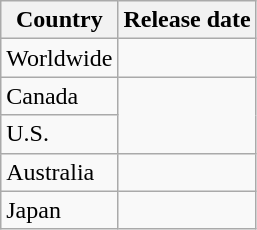<table class="wikitable">
<tr>
<th>Country</th>
<th>Release date</th>
</tr>
<tr>
<td>Worldwide</td>
<td></td>
</tr>
<tr>
<td>Canada</td>
<td rowspan="2"></td>
</tr>
<tr>
<td>U.S.</td>
</tr>
<tr>
<td>Australia</td>
<td></td>
</tr>
<tr>
<td>Japan</td>
<td></td>
</tr>
</table>
